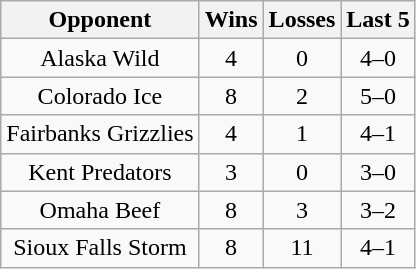<table class="wikitable" style="font-size: 100%; text-align:center;">
<tr>
<th>Opponent</th>
<th>Wins</th>
<th>Losses</th>
<th>Last 5</th>
</tr>
<tr>
<td>Alaska Wild</td>
<td>4</td>
<td>0</td>
<td>4–0</td>
</tr>
<tr>
<td>Colorado Ice</td>
<td>8</td>
<td>2</td>
<td>5–0</td>
</tr>
<tr>
<td>Fairbanks Grizzlies</td>
<td>4</td>
<td>1</td>
<td>4–1</td>
</tr>
<tr>
<td>Kent Predators</td>
<td>3</td>
<td>0</td>
<td>3–0</td>
</tr>
<tr>
<td>Omaha Beef</td>
<td>8</td>
<td>3</td>
<td>3–2</td>
</tr>
<tr>
<td>Sioux Falls Storm</td>
<td>8</td>
<td>11</td>
<td>4–1</td>
</tr>
</table>
